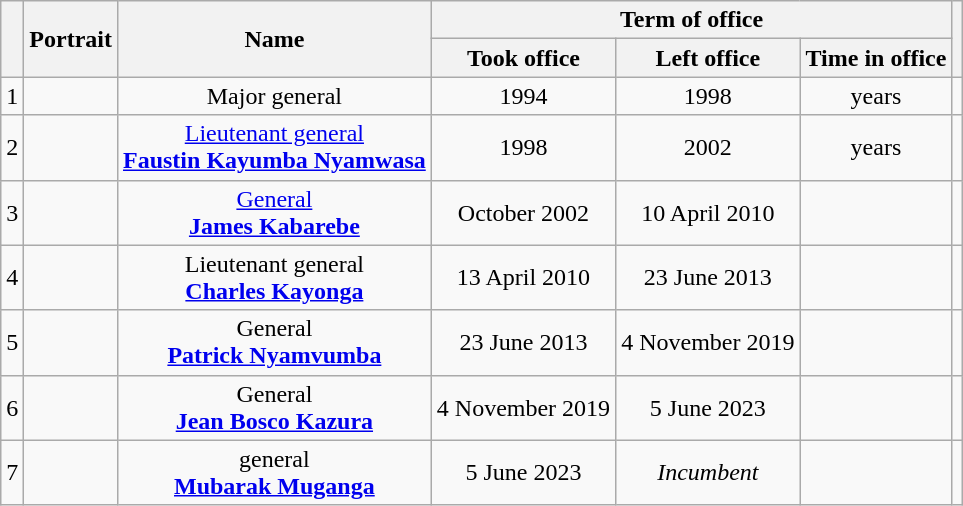<table class="wikitable" style="text-align:center">
<tr>
<th rowspan="2"></th>
<th rowspan="2">Portrait</th>
<th rowspan="2">Name<br></th>
<th colspan="3">Term of office</th>
<th rowspan="2"></th>
</tr>
<tr>
<th>Took office</th>
<th>Left office</th>
<th>Time in office</th>
</tr>
<tr>
<td>1</td>
<td></td>
<td>Major general<br><strong></strong></td>
<td>1994</td>
<td>1998</td>
<td> years</td>
<td></td>
</tr>
<tr>
<td>2</td>
<td></td>
<td><a href='#'>Lieutenant general</a><br><strong><a href='#'>Faustin Kayumba Nyamwasa</a></strong><br></td>
<td>1998</td>
<td>2002</td>
<td> years</td>
<td></td>
</tr>
<tr>
<td>3</td>
<td></td>
<td><a href='#'>General</a><br><strong><a href='#'>James Kabarebe</a></strong><br></td>
<td>October 2002</td>
<td>10 April 2010</td>
<td></td>
<td></td>
</tr>
<tr>
<td>4</td>
<td></td>
<td>Lieutenant general<br><strong><a href='#'>Charles Kayonga</a></strong><br></td>
<td>13 April 2010</td>
<td>23 June 2013</td>
<td></td>
<td></td>
</tr>
<tr>
<td>5</td>
<td></td>
<td>General<br><strong><a href='#'>Patrick Nyamvumba</a></strong><br></td>
<td>23 June 2013</td>
<td>4 November 2019</td>
<td></td>
<td></td>
</tr>
<tr>
<td>6</td>
<td></td>
<td>General<br><strong><a href='#'>Jean Bosco Kazura</a></strong></td>
<td>4 November 2019</td>
<td>5 June 2023</td>
<td></td>
<td></td>
</tr>
<tr>
<td>7</td>
<td></td>
<td>general<br><strong><a href='#'>Mubarak Muganga</a></strong><br> </td>
<td>5 June 2023</td>
<td><em>Incumbent</em></td>
<td></td>
<td></td>
</tr>
</table>
